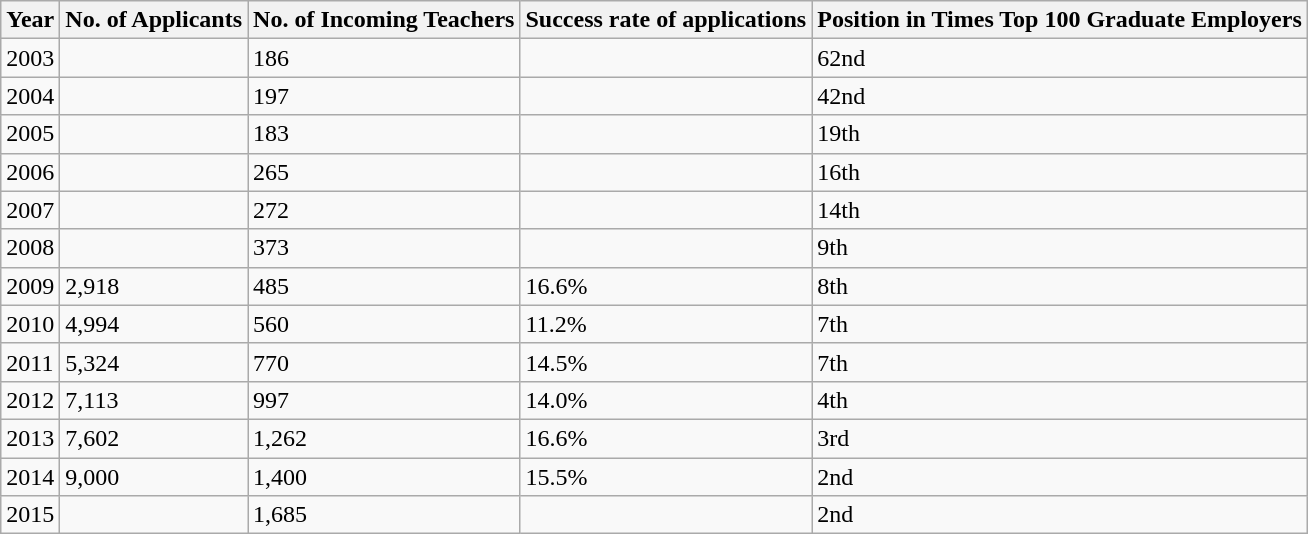<table class="wikitable sortable">
<tr>
<th>Year</th>
<th>No. of Applicants</th>
<th>No. of Incoming Teachers</th>
<th>Success rate of applications</th>
<th>Position in Times Top 100 Graduate Employers</th>
</tr>
<tr>
<td>2003</td>
<td></td>
<td>186</td>
<td></td>
<td>62nd</td>
</tr>
<tr>
<td>2004</td>
<td></td>
<td>197</td>
<td></td>
<td>42nd</td>
</tr>
<tr>
<td>2005</td>
<td></td>
<td>183</td>
<td></td>
<td>19th</td>
</tr>
<tr>
<td>2006</td>
<td></td>
<td>265</td>
<td></td>
<td>16th</td>
</tr>
<tr>
<td>2007</td>
<td></td>
<td>272</td>
<td></td>
<td>14th</td>
</tr>
<tr>
<td>2008</td>
<td></td>
<td>373</td>
<td></td>
<td>9th</td>
</tr>
<tr>
<td>2009</td>
<td>2,918</td>
<td>485</td>
<td>16.6%</td>
<td>8th</td>
</tr>
<tr>
<td>2010</td>
<td>4,994</td>
<td>560</td>
<td>11.2%</td>
<td>7th</td>
</tr>
<tr>
<td>2011</td>
<td>5,324</td>
<td>770</td>
<td>14.5%</td>
<td>7th</td>
</tr>
<tr>
<td>2012</td>
<td>7,113</td>
<td>997</td>
<td>14.0%</td>
<td>4th</td>
</tr>
<tr>
<td>2013</td>
<td>7,602</td>
<td>1,262</td>
<td>16.6%</td>
<td>3rd</td>
</tr>
<tr>
<td>2014</td>
<td>9,000</td>
<td>1,400</td>
<td>15.5%</td>
<td>2nd</td>
</tr>
<tr>
<td>2015</td>
<td></td>
<td>1,685</td>
<td></td>
<td>2nd</td>
</tr>
</table>
